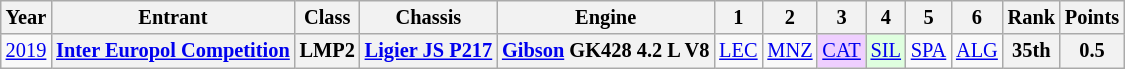<table class="wikitable" style="text-align:center; font-size:85%">
<tr>
<th>Year</th>
<th>Entrant</th>
<th>Class</th>
<th>Chassis</th>
<th>Engine</th>
<th>1</th>
<th>2</th>
<th>3</th>
<th>4</th>
<th>5</th>
<th>6</th>
<th>Rank</th>
<th>Points</th>
</tr>
<tr>
<td><a href='#'>2019</a></td>
<th nowrap><a href='#'>Inter Europol Competition</a></th>
<th>LMP2</th>
<th nowrap><a href='#'>Ligier JS P217</a></th>
<th nowrap><a href='#'>Gibson</a> GK428 4.2 L V8</th>
<td><a href='#'>LEC</a></td>
<td><a href='#'>MNZ</a></td>
<td style="background:#EFCFFF;"><a href='#'>CAT</a><br></td>
<td style="background:#DFFFDF;"><a href='#'>SIL</a><br></td>
<td><a href='#'>SPA</a></td>
<td><a href='#'>ALG</a></td>
<th>35th</th>
<th>0.5</th>
</tr>
</table>
